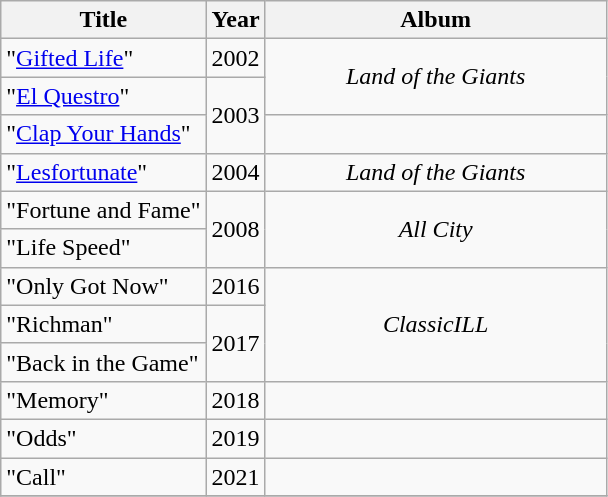<table class="wikitable" style="text-align:center;">
<tr>
<th scope="col">Title</th>
<th scope="col">Year</th>
<th scope="col" width="220">Album</th>
</tr>
<tr>
<td align="left">"<a href='#'>Gifted Life</a>"</td>
<td>2002</td>
<td rowspan="2"><em>Land of the Giants</em></td>
</tr>
<tr>
<td align="left">"<a href='#'>El Questro</a>"</td>
<td rowspan="2">2003</td>
</tr>
<tr>
<td align="left">"<a href='#'>Clap Your Hands</a>"</td>
<td></td>
</tr>
<tr>
<td align="left">"<a href='#'>Lesfortunate</a>"</td>
<td>2004</td>
<td><em>Land of the Giants</em></td>
</tr>
<tr>
<td align="left">"Fortune and Fame"</td>
<td rowspan="2">2008</td>
<td rowspan="2"><em>All City</em></td>
</tr>
<tr>
<td align="left">"Life Speed"</td>
</tr>
<tr>
<td align="left">"Only Got Now" </td>
<td>2016</td>
<td rowspan="3"><em>ClassicILL</em></td>
</tr>
<tr>
<td align="left">"Richman"</td>
<td rowspan="2">2017</td>
</tr>
<tr>
<td align="left">"Back in the Game" </td>
</tr>
<tr>
<td align="left">"Memory" </td>
<td>2018</td>
<td></td>
</tr>
<tr>
<td align="left">"Odds" </td>
<td>2019</td>
<td></td>
</tr>
<tr>
<td align="left">"Call" </td>
<td>2021</td>
<td></td>
</tr>
<tr>
</tr>
</table>
